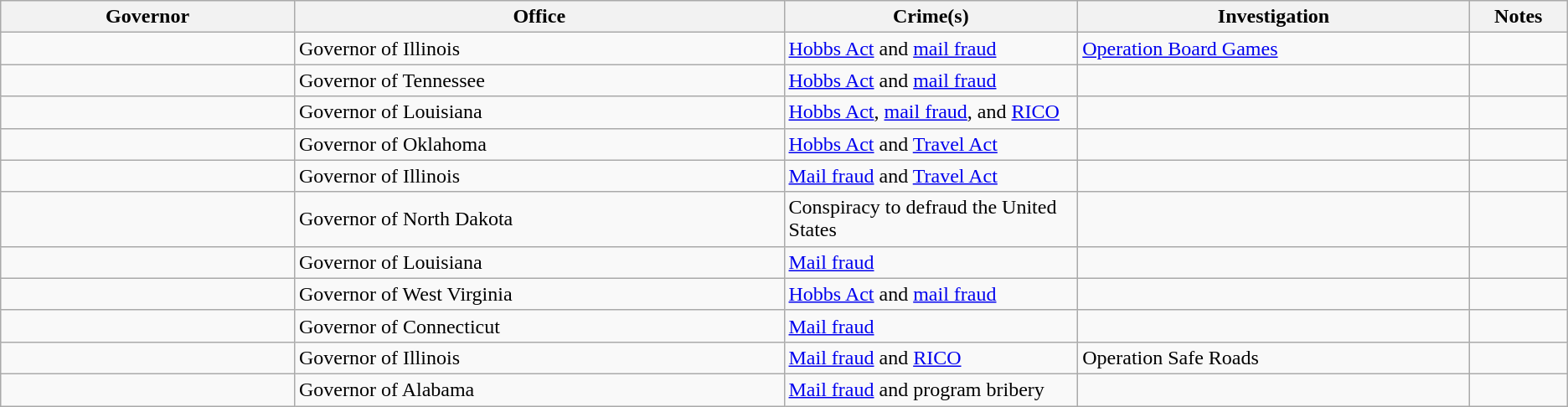<table class="wikitable sortable">
<tr>
<th scope="col" style="width:15%;">Governor</th>
<th scope="col" style="width:25%;">Office</th>
<th scope="col" style="width:15%;">Crime(s)</th>
<th scope="col" style="width:20%;">Investigation</th>
<th scope="col" class="unsortable" style="width:5%;">Notes</th>
</tr>
<tr>
<td></td>
<td>Governor of Illinois</td>
<td><a href='#'>Hobbs Act</a> and <a href='#'>mail fraud</a></td>
<td><a href='#'>Operation Board Games</a></td>
<td></td>
</tr>
<tr>
<td></td>
<td>Governor of Tennessee</td>
<td><a href='#'>Hobbs Act</a> and <a href='#'>mail fraud</a></td>
<td></td>
<td></td>
</tr>
<tr>
<td></td>
<td>Governor of Louisiana</td>
<td><a href='#'>Hobbs Act</a>, <a href='#'>mail fraud</a>, and <a href='#'>RICO</a></td>
<td></td>
<td></td>
</tr>
<tr>
<td></td>
<td>Governor of Oklahoma</td>
<td><a href='#'>Hobbs Act</a> and <a href='#'>Travel Act</a></td>
<td></td>
<td></td>
</tr>
<tr>
<td></td>
<td>Governor of Illinois</td>
<td><a href='#'>Mail fraud</a> and <a href='#'>Travel Act</a></td>
<td></td>
<td></td>
</tr>
<tr>
<td></td>
<td>Governor of North Dakota</td>
<td>Conspiracy to defraud the United States</td>
<td></td>
<td></td>
</tr>
<tr>
<td></td>
<td>Governor of Louisiana</td>
<td><a href='#'>Mail fraud</a></td>
<td></td>
<td></td>
</tr>
<tr>
<td></td>
<td>Governor of West Virginia</td>
<td><a href='#'>Hobbs Act</a> and <a href='#'>mail fraud</a></td>
<td></td>
<td></td>
</tr>
<tr>
<td></td>
<td>Governor of Connecticut</td>
<td><a href='#'>Mail fraud</a></td>
<td></td>
<td></td>
</tr>
<tr>
<td></td>
<td>Governor of Illinois</td>
<td><a href='#'>Mail fraud</a> and <a href='#'>RICO</a></td>
<td>Operation Safe Roads</td>
<td></td>
</tr>
<tr>
<td></td>
<td>Governor of Alabama</td>
<td><a href='#'>Mail fraud</a> and program bribery</td>
<td></td>
<td></td>
</tr>
</table>
